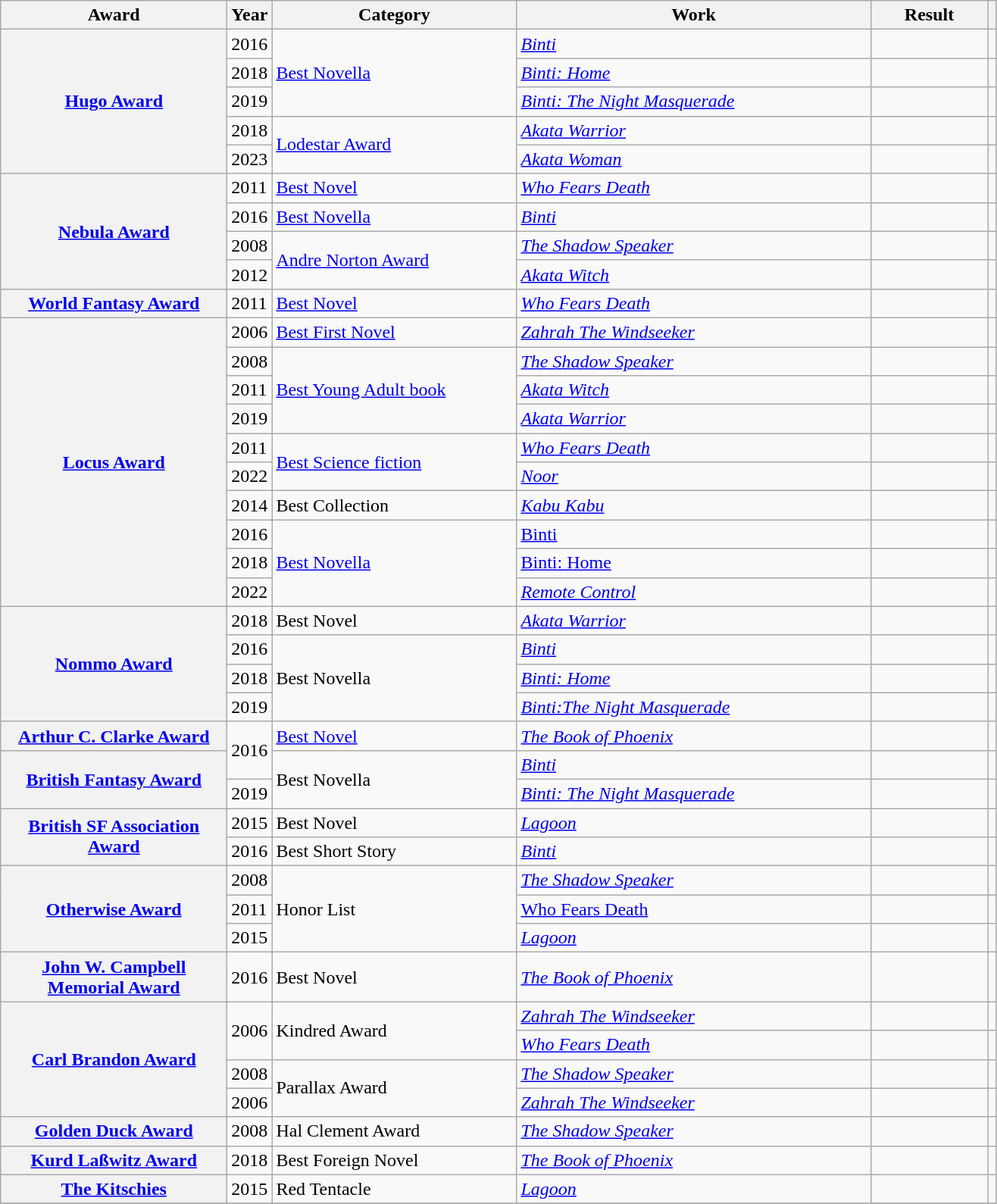<table class="wikitable sortable plainrowheaders">
<tr>
<th scope=col style="width: 12em">Award</th>
<th scope=col>Year</th>
<th scope=col style="width: 13em">Category</th>
<th scope=col style="width: 19em">Work</th>
<th scope=col style="width: 6em">Result</th>
<th scope=col class=unsortable></th>
</tr>
<tr>
<th rowspan="5" scope="row" style="text-align: center"><a href='#'>Hugo Award</a></th>
<td>2016</td>
<td rowspan="3"><a href='#'>Best Novella</a></td>
<td><a href='#'><em>Binti</em></a></td>
<td></td>
<td></td>
</tr>
<tr>
<td>2018</td>
<td><em><a href='#'>Binti: Home</a></em></td>
<td></td>
<td></td>
</tr>
<tr>
<td>2019</td>
<td><em><a href='#'>Binti: The Night Masquerade</a></em></td>
<td></td>
<td></td>
</tr>
<tr>
<td>2018</td>
<td rowspan="2"><a href='#'>Lodestar Award</a></td>
<td><em><a href='#'>Akata Warrior</a></em></td>
<td></td>
<td></td>
</tr>
<tr>
<td>2023</td>
<td><em><a href='#'>Akata Woman</a></em></td>
<td></td>
<td></td>
</tr>
<tr>
<th rowspan="4" scope="row" style="text-align: center"><a href='#'>Nebula Award</a></th>
<td>2011</td>
<td><a href='#'>Best Novel</a></td>
<td><em><a href='#'>Who Fears Death</a></em></td>
<td></td>
<td></td>
</tr>
<tr>
<td>2016</td>
<td><a href='#'>Best Novella</a></td>
<td><em><a href='#'>Binti</a></em></td>
<td></td>
<td></td>
</tr>
<tr>
<td>2008</td>
<td rowspan="2"><a href='#'>Andre Norton Award</a></td>
<td><em><a href='#'>The Shadow Speaker</a></em></td>
<td></td>
<td></td>
</tr>
<tr>
<td>2012</td>
<td><em><a href='#'>Akata Witch</a></em></td>
<td></td>
<td></td>
</tr>
<tr>
<th rowspan="1" scope="row" style="text-align: center"><a href='#'>World Fantasy Award</a></th>
<td>2011</td>
<td><a href='#'>Best Novel</a></td>
<td><em><a href='#'>Who Fears Death</a></em></td>
<td></td>
<td></td>
</tr>
<tr>
<th rowspan="10" scope="row" style="text-align: center"><a href='#'>Locus Award</a></th>
<td>2006</td>
<td><a href='#'>Best First Novel</a></td>
<td><em><a href='#'>Zahrah The Windseeker</a></em></td>
<td></td>
<td></td>
</tr>
<tr>
<td>2008</td>
<td rowspan="3"><a href='#'>Best Young Adult book</a></td>
<td><em><a href='#'>The Shadow Speaker</a></em></td>
<td></td>
<td></td>
</tr>
<tr>
<td>2011</td>
<td><em><a href='#'>Akata Witch</a></em></td>
<td></td>
<td></td>
</tr>
<tr>
<td>2019</td>
<td><em><a href='#'>Akata Warrior</a></em></td>
<td></td>
<td></td>
</tr>
<tr>
<td>2011</td>
<td rowspan="2"><a href='#'>Best Science fiction</a></td>
<td><em><a href='#'>Who Fears Death</a></em></td>
<td></td>
<td></td>
</tr>
<tr>
<td>2022</td>
<td><em><a href='#'>Noor</a></em></td>
<td></td>
<td></td>
</tr>
<tr>
<td>2014</td>
<td>Best Collection</td>
<td><em><a href='#'>Kabu Kabu</a></em></td>
<td></td>
<td></td>
</tr>
<tr>
<td>2016</td>
<td rowspan="3"><a href='#'>Best Novella</a></td>
<td><a href='#'>Binti</a></td>
<td></td>
<td></td>
</tr>
<tr>
<td>2018</td>
<td><a href='#'>Binti: Home</a></td>
<td></td>
<td></td>
</tr>
<tr>
<td>2022</td>
<td><em><a href='#'>Remote Control</a></em></td>
<td></td>
<td></td>
</tr>
<tr>
<th rowspan="4" scope="row" style="text-align: center"><a href='#'>Nommo Award</a></th>
<td>2018</td>
<td>Best Novel</td>
<td><em><a href='#'>Akata Warrior</a></em></td>
<td></td>
<td></td>
</tr>
<tr>
<td>2016</td>
<td rowspan="3">Best Novella</td>
<td><a href='#'><em>Binti</em></a></td>
<td></td>
<td></td>
</tr>
<tr>
<td>2018</td>
<td><em><a href='#'>Binti: Home</a></em></td>
<td></td>
<td></td>
</tr>
<tr>
<td>2019</td>
<td><em><a href='#'>Binti:The Night Masquerade</a></em></td>
<td></td>
<td></td>
</tr>
<tr>
<th rowspan="1" scope="row" style="text-align: center"><a href='#'>Arthur C. Clarke Award</a></th>
<td rowspan="2">2016</td>
<td><a href='#'>Best Novel</a></td>
<td><em><a href='#'>The Book of Phoenix</a></em></td>
<td></td>
<td></td>
</tr>
<tr>
<th rowspan="2" scope="row" style="text-align: center"><a href='#'>British Fantasy Award</a></th>
<td rowspan="2">Best Novella</td>
<td><a href='#'><em>Binti</em></a></td>
<td></td>
<td></td>
</tr>
<tr>
<td>2019</td>
<td><em><a href='#'>Binti: The Night Masquerade</a></em></td>
<td></td>
<td></td>
</tr>
<tr>
<th rowspan="2" scope="row" style="text-align: center"><a href='#'>British SF Association Award</a></th>
<td>2015</td>
<td>Best Novel</td>
<td><em><a href='#'>Lagoon</a></em></td>
<td></td>
<td></td>
</tr>
<tr>
<td>2016</td>
<td>Best Short Story</td>
<td><em><a href='#'>Binti</a></em></td>
<td></td>
<td></td>
</tr>
<tr>
<th rowspan="3" scope="row" style="text-align: center"><a href='#'>Otherwise Award</a></th>
<td>2008</td>
<td rowspan="3">Honor List</td>
<td><em><a href='#'>The Shadow Speaker</a></em></td>
<td></td>
<td></td>
</tr>
<tr>
<td>2011</td>
<td><a href='#'>Who Fears Death</a></td>
<td></td>
<td></td>
</tr>
<tr>
<td>2015</td>
<td><em><a href='#'>Lagoon</a></em></td>
<td></td>
<td></td>
</tr>
<tr>
<th rowspan="1" scope="row" style="text-align: center"><a href='#'>John W. Campbell Memorial Award</a></th>
<td>2016</td>
<td>Best Novel</td>
<td><em><a href='#'>The Book of Phoenix</a></em></td>
<td></td>
<td></td>
</tr>
<tr>
<th rowspan="4" scope="row" style="text-align: center"><a href='#'>Carl Brandon Award</a></th>
<td rowspan="2">2006</td>
<td rowspan="2">Kindred Award</td>
<td><a href='#'><em>Zahrah The Windseeker</em></a></td>
<td></td>
<td></td>
</tr>
<tr>
<td><em><a href='#'>Who Fears Death</a></em></td>
<td></td>
<td></td>
</tr>
<tr>
<td>2008</td>
<td rowspan="2">Parallax Award</td>
<td><em><a href='#'>The Shadow Speaker</a></em></td>
<td></td>
<td></td>
</tr>
<tr>
<td>2006</td>
<td><a href='#'><em>Zahrah The Windseeker</em></a></td>
<td></td>
<td></td>
</tr>
<tr>
<th rowspan="1" scope="row" style="text-align: center"><a href='#'>Golden Duck Award</a></th>
<td>2008</td>
<td>Hal Clement Award</td>
<td><em><a href='#'>The Shadow Speaker</a></em></td>
<td></td>
<td></td>
</tr>
<tr>
<th rowspan="1" scope="row" style="text-align: center"><a href='#'>Kurd Laßwitz Award</a></th>
<td>2018</td>
<td>Best Foreign Novel</td>
<td><em><a href='#'>The Book of Phoenix</a></em></td>
<td></td>
<td></td>
</tr>
<tr>
<th rowspan="1" scope="row" style="text-align: center"><a href='#'>The Kitschies</a></th>
<td>2015</td>
<td>Red Tentacle</td>
<td><em><a href='#'>Lagoon</a></em></td>
<td></td>
<td></td>
</tr>
<tr>
</tr>
</table>
